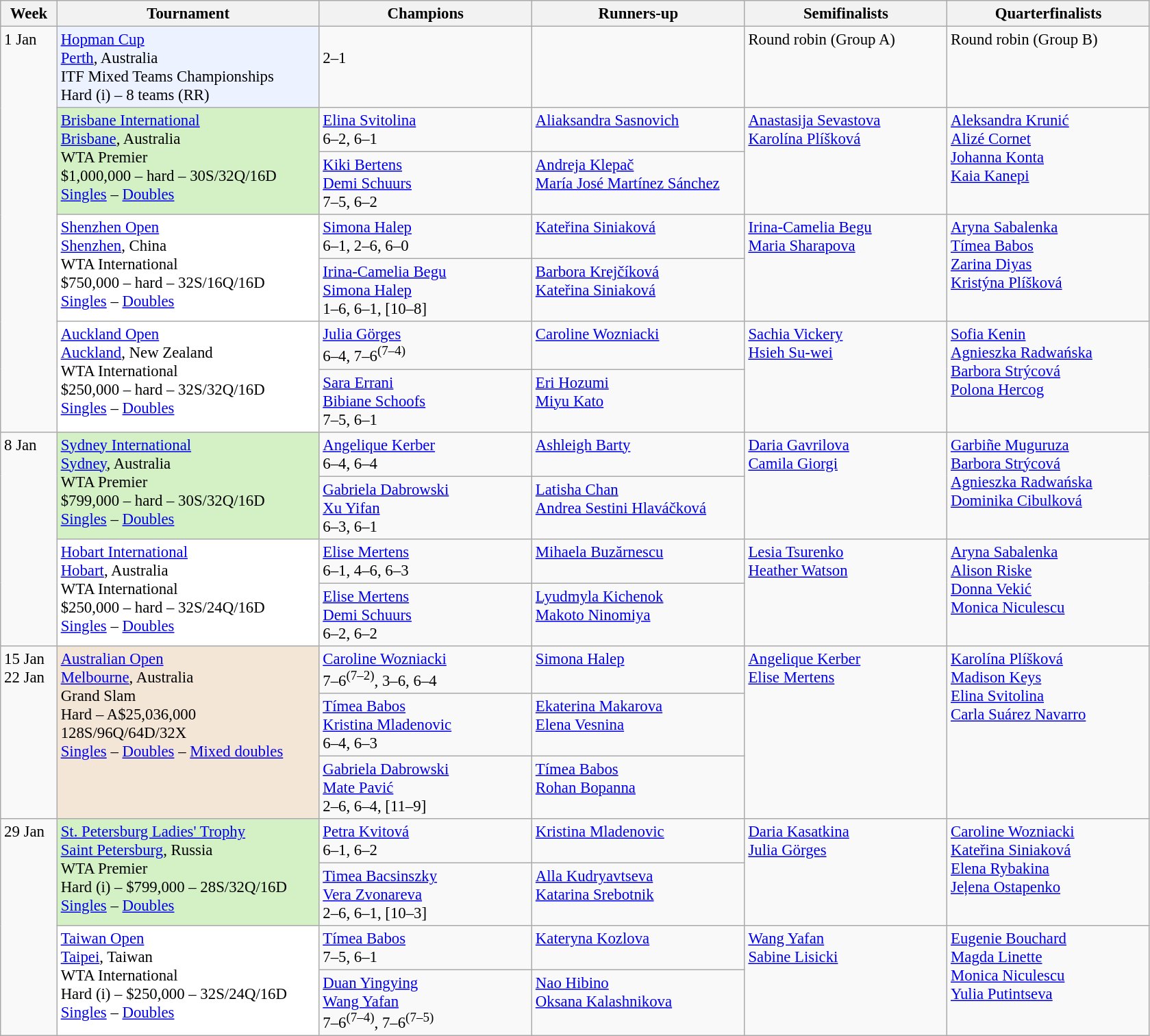<table class=wikitable style=font-size:95%>
<tr>
<th style="width:48px;">Week</th>
<th style="width:248px;">Tournament</th>
<th style="width:200px;">Champions</th>
<th style="width:200px;">Runners-up</th>
<th style="width:190px;">Semifinalists</th>
<th style="width:190px;">Quarterfinalists</th>
</tr>
<tr valign=top>
<td rowspan=7>1 Jan</td>
<td style="background:#ECF2FF;"><a href='#'>Hopman Cup</a><br><a href='#'>Perth</a>, Australia<br>ITF Mixed Teams Championships<br>Hard (i) – 8 teams (RR)</td>
<td> <br> 2–1</td>
<td></td>
<td><div>Round robin (Group A)</div><br><br></td>
<td><div>Round robin (Group B)</div><br><br></td>
</tr>
<tr valign=top>
<td style="background:#D4F1C5;" rowspan="2"><a href='#'>Brisbane International</a><br> <a href='#'>Brisbane</a>, Australia<br>WTA Premier<br>$1,000,000 – hard – 30S/32Q/16D<br><a href='#'>Singles</a> – <a href='#'>Doubles</a></td>
<td> <a href='#'>Elina Svitolina</a> <br> 6–2, 6–1</td>
<td> <a href='#'>Aliaksandra Sasnovich</a></td>
<td rowspan=2> <a href='#'>Anastasija Sevastova</a> <br>  <a href='#'>Karolína Plíšková</a></td>
<td rowspan=2> <a href='#'>Aleksandra Krunić</a> <br> <a href='#'>Alizé Cornet</a> <br> <a href='#'>Johanna Konta</a> <br>  <a href='#'>Kaia Kanepi</a></td>
</tr>
<tr valign=top>
<td> <a href='#'>Kiki Bertens</a> <br>  <a href='#'>Demi Schuurs</a> <br> 7–5, 6–2</td>
<td> <a href='#'>Andreja Klepač</a> <br>  <a href='#'>María José Martínez Sánchez</a></td>
</tr>
<tr valign=top>
<td style="background:#fff;" rowspan="2"><a href='#'>Shenzhen Open</a><br> <a href='#'>Shenzhen</a>, China<br>WTA International<br>$750,000 – hard – 32S/16Q/16D<br><a href='#'>Singles</a> – <a href='#'>Doubles</a></td>
<td> <a href='#'>Simona Halep</a> <br> 6–1, 2–6, 6–0</td>
<td> <a href='#'>Kateřina Siniaková</a></td>
<td rowspan=2> <a href='#'>Irina-Camelia Begu</a> <br>  <a href='#'>Maria Sharapova</a></td>
<td rowspan=2> <a href='#'>Aryna Sabalenka</a><br>   <a href='#'>Tímea Babos</a> <br>  <a href='#'>Zarina Diyas</a><br>  <a href='#'>Kristýna Plíšková</a></td>
</tr>
<tr valign=top>
<td> <a href='#'>Irina-Camelia Begu</a> <br>  <a href='#'>Simona Halep</a> <br> 1–6, 6–1, [10–8]</td>
<td> <a href='#'>Barbora Krejčíková</a> <br>  <a href='#'>Kateřina Siniaková</a></td>
</tr>
<tr valign=top>
<td style="background:#fff;" rowspan="2"><a href='#'>Auckland Open</a><br> <a href='#'>Auckland</a>, New Zealand<br>WTA International<br>$250,000 – hard – 32S/32Q/16D<br><a href='#'>Singles</a> – <a href='#'>Doubles</a></td>
<td> <a href='#'>Julia Görges</a><br>6–4, 7–6<sup>(7–4)</sup></td>
<td> <a href='#'>Caroline Wozniacki</a></td>
<td rowspan=2> <a href='#'>Sachia Vickery</a> <br>  <a href='#'>Hsieh Su-wei</a></td>
<td rowspan=2> <a href='#'>Sofia Kenin</a> <br> <a href='#'>Agnieszka Radwańska</a> <br>  <a href='#'>Barbora Strýcová</a> <br>  <a href='#'>Polona Hercog</a></td>
</tr>
<tr valign=top>
<td> <a href='#'>Sara Errani</a><br> <a href='#'>Bibiane Schoofs</a><br>7–5, 6–1</td>
<td> <a href='#'>Eri Hozumi</a><br> <a href='#'>Miyu Kato</a></td>
</tr>
<tr valign=top>
<td rowspan=4>8 Jan</td>
<td style="background:#D4F1C5;" rowspan="2"><a href='#'>Sydney International</a><br> <a href='#'>Sydney</a>, Australia<br>WTA Premier<br>$799,000 – hard – 30S/32Q/16D<br><a href='#'>Singles</a> – <a href='#'>Doubles</a></td>
<td> <a href='#'>Angelique Kerber</a><br>6–4, 6–4</td>
<td> <a href='#'>Ashleigh Barty</a></td>
<td rowspan=2> <a href='#'>Daria Gavrilova</a> <br>  <a href='#'>Camila Giorgi</a></td>
<td rowspan=2> <a href='#'>Garbiñe Muguruza</a> <br>  <a href='#'>Barbora Strýcová</a> <br>  <a href='#'>Agnieszka Radwańska</a> <br>  <a href='#'>Dominika Cibulková</a></td>
</tr>
<tr valign=top>
<td> <a href='#'>Gabriela Dabrowski</a> <br>  <a href='#'>Xu Yifan</a> <br> 6–3, 6–1</td>
<td> <a href='#'>Latisha Chan</a> <br>  <a href='#'>Andrea Sestini Hlaváčková</a></td>
</tr>
<tr valign=top>
<td style="background:#fff;" rowspan="2"><a href='#'>Hobart International</a><br> <a href='#'>Hobart</a>, Australia<br>WTA International<br>$250,000 – hard – 32S/24Q/16D<br><a href='#'>Singles</a> – <a href='#'>Doubles</a></td>
<td> <a href='#'>Elise Mertens</a><br>6–1, 4–6, 6–3</td>
<td> <a href='#'>Mihaela Buzărnescu</a></td>
<td rowspan=2> <a href='#'>Lesia Tsurenko</a> <br>  <a href='#'>Heather Watson</a></td>
<td rowspan=2> <a href='#'>Aryna Sabalenka</a> <br>  <a href='#'>Alison Riske</a> <br> <a href='#'>Donna Vekić</a> <br>  <a href='#'>Monica Niculescu</a></td>
</tr>
<tr valign=top>
<td> <a href='#'>Elise Mertens</a> <br>  <a href='#'>Demi Schuurs</a> <br> 6–2, 6–2</td>
<td> <a href='#'>Lyudmyla Kichenok</a> <br>  <a href='#'>Makoto Ninomiya</a></td>
</tr>
<tr valign=top>
<td rowspan=3>15 Jan <br>22 Jan</td>
<td style="background:#F3E6D7;" rowspan="3"><a href='#'>Australian Open</a><br> <a href='#'>Melbourne</a>, Australia<br>Grand Slam<br>Hard – A$25,036,000<br>128S/96Q/64D/32X<br><a href='#'>Singles</a> – <a href='#'>Doubles</a> – <a href='#'>Mixed doubles</a></td>
<td> <a href='#'>Caroline Wozniacki</a><br>7–6<sup>(7–2)</sup>, 3–6, 6–4</td>
<td> <a href='#'>Simona Halep</a></td>
<td rowspan=3> <a href='#'>Angelique Kerber</a><br> <a href='#'>Elise Mertens</a></td>
<td rowspan=3> <a href='#'>Karolína Plíšková</a><br> <a href='#'>Madison Keys</a><br>  <a href='#'>Elina Svitolina</a><br> <a href='#'>Carla Suárez Navarro</a></td>
</tr>
<tr valign=top>
<td> <a href='#'>Tímea Babos</a> <br>  <a href='#'>Kristina Mladenovic</a> <br> 6–4, 6–3</td>
<td> <a href='#'>Ekaterina Makarova</a> <br>  <a href='#'>Elena Vesnina</a></td>
</tr>
<tr valign=top>
<td> <a href='#'>Gabriela Dabrowski</a> <br>  <a href='#'>Mate Pavić</a> <br> 2–6, 6–4, [11–9]</td>
<td> <a href='#'>Tímea Babos</a> <br>  <a href='#'>Rohan Bopanna</a></td>
</tr>
<tr valign=top>
<td rowspan=4>29 Jan</td>
<td style="background:#D4F1C5;" rowspan="2"><a href='#'>St. Petersburg Ladies' Trophy</a><br> <a href='#'>Saint Petersburg</a>, Russia<br>WTA Premier<br>Hard (i) – $799,000 – 28S/32Q/16D<br><a href='#'>Singles</a> – <a href='#'>Doubles</a></td>
<td> <a href='#'>Petra Kvitová</a><br>6–1, 6–2</td>
<td> <a href='#'>Kristina Mladenovic</a></td>
<td rowspan=2> <a href='#'>Daria Kasatkina</a><br> <a href='#'>Julia Görges</a></td>
<td rowspan=2> <a href='#'>Caroline Wozniacki</a> <br> <a href='#'>Kateřina Siniaková</a> <br> <a href='#'>Elena Rybakina</a> <br> <a href='#'>Jeļena Ostapenko</a></td>
</tr>
<tr valign=top>
<td> <a href='#'>Timea Bacsinszky</a> <br>  <a href='#'>Vera Zvonareva</a> <br> 2–6, 6–1, [10–3]</td>
<td> <a href='#'>Alla Kudryavtseva</a> <br>  <a href='#'>Katarina Srebotnik</a></td>
</tr>
<tr valign=top>
<td style="background:#fff;" rowspan="2"><a href='#'>Taiwan Open</a><br> <a href='#'>Taipei</a>, Taiwan <br>WTA International<br>Hard (i) – $250,000 – 32S/24Q/16D<br><a href='#'>Singles</a> – <a href='#'>Doubles</a></td>
<td> <a href='#'>Tímea Babos</a><br>7–5, 6–1</td>
<td> <a href='#'>Kateryna Kozlova</a></td>
<td rowspan=2> <a href='#'>Wang Yafan</a> <br>  <a href='#'>Sabine Lisicki</a></td>
<td rowspan=2> <a href='#'>Eugenie Bouchard</a><br> <a href='#'>Magda Linette</a> <br> <a href='#'>Monica Niculescu</a> <br>  <a href='#'>Yulia Putintseva</a></td>
</tr>
<tr valign=top>
<td> <a href='#'>Duan Yingying</a> <br>  <a href='#'>Wang Yafan</a> <br> 7–6<sup>(7–4)</sup>, 7–6<sup>(7–5)</sup></td>
<td> <a href='#'>Nao Hibino</a> <br>  <a href='#'>Oksana Kalashnikova</a></td>
</tr>
</table>
